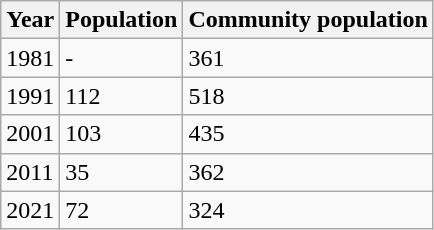<table class="wikitable">
<tr>
<th>Year</th>
<th>Population</th>
<th>Community population</th>
</tr>
<tr>
<td>1981</td>
<td>-</td>
<td>361</td>
</tr>
<tr>
<td>1991</td>
<td>112</td>
<td>518</td>
</tr>
<tr>
<td>2001</td>
<td>103</td>
<td>435</td>
</tr>
<tr>
<td>2011</td>
<td>35</td>
<td>362</td>
</tr>
<tr>
<td>2021</td>
<td>72</td>
<td>324</td>
</tr>
</table>
